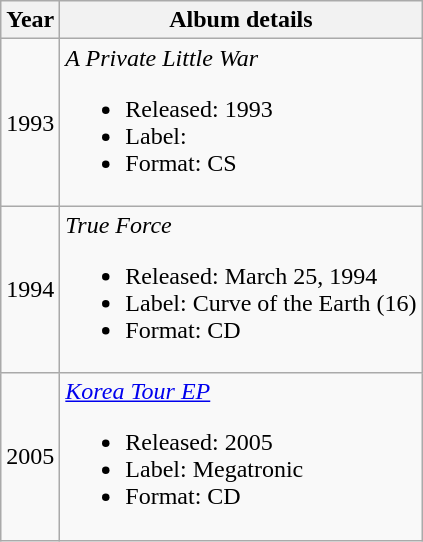<table class="wikitable">
<tr>
<th>Year</th>
<th>Album details</th>
</tr>
<tr>
<td>1993</td>
<td><em>A Private Little War</em><br><ul><li>Released: 1993</li><li>Label:</li><li>Format: CS</li></ul></td>
</tr>
<tr>
<td>1994</td>
<td><em>True Force</em><br><ul><li>Released: March 25, 1994</li><li>Label: Curve of the Earth (16)</li><li>Format: CD</li></ul></td>
</tr>
<tr>
<td>2005</td>
<td><em><a href='#'>Korea Tour EP</a></em><br><ul><li>Released: 2005</li><li>Label: Megatronic</li><li>Format: CD</li></ul></td>
</tr>
</table>
